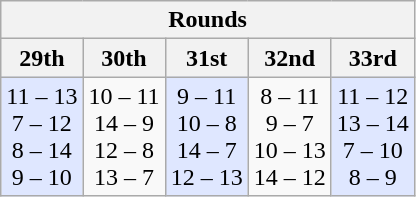<table class="wikitable">
<tr>
<th colspan=5>Rounds</th>
</tr>
<tr>
<th>29th</th>
<th>30th</th>
<th>31st</th>
<th>32nd</th>
<th>33rd</th>
</tr>
<tr align=center>
<td bgcolor=DFE7FF>11 – 13 <br> 7 – 12 <br> 8 – 14 <br> 9 – 10</td>
<td>10 – 11 <br> 14 – 9 <br> 12 – 8 <br> 13 – 7</td>
<td bgcolor=DFE7FF>9 – 11 <br> 10 – 8 <br> 14 – 7 <br> 12 – 13</td>
<td>8 – 11 <br> 9 – 7 <br> 10 – 13 <br> 14 – 12</td>
<td bgcolor=DFE7FF>11 – 12 <br> 13 – 14 <br> 7 – 10 <br> 8 – 9</td>
</tr>
</table>
